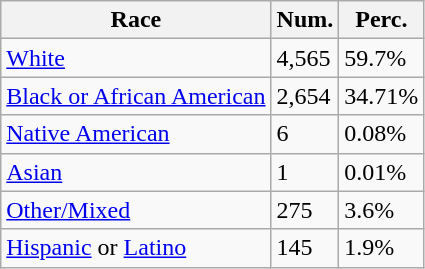<table class="wikitable">
<tr>
<th>Race</th>
<th>Num.</th>
<th>Perc.</th>
</tr>
<tr>
<td><a href='#'>White</a></td>
<td>4,565</td>
<td>59.7%</td>
</tr>
<tr>
<td><a href='#'>Black or African American</a></td>
<td>2,654</td>
<td>34.71%</td>
</tr>
<tr>
<td><a href='#'>Native American</a></td>
<td>6</td>
<td>0.08%</td>
</tr>
<tr>
<td><a href='#'>Asian</a></td>
<td>1</td>
<td>0.01%</td>
</tr>
<tr>
<td><a href='#'>Other/Mixed</a></td>
<td>275</td>
<td>3.6%</td>
</tr>
<tr>
<td><a href='#'>Hispanic</a> or <a href='#'>Latino</a></td>
<td>145</td>
<td>1.9%</td>
</tr>
</table>
